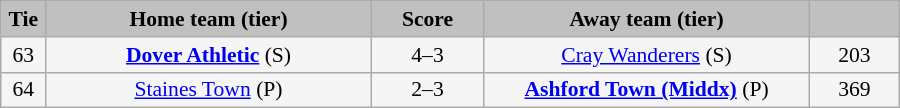<table class="wikitable" style="width: 600px; background:WhiteSmoke; text-align:center; font-size:90%">
<tr background:silver;">
<td scope="col" style="width:  5.00%; background:silver;"><strong>Tie</strong></td>
<td scope="col" style="width: 36.25%; background:silver;"><strong>Home team (tier)</strong></td>
<td scope="col" style="width: 12.50%; background:silver;"><strong>Score</strong></td>
<td scope="col" style="width: 36.25%; background:silver;"><strong>Away team (tier)</strong></td>
<td scope="col" style="width: 10.00%; background:silver;"><strong></strong></td>
</tr>
<tr>
<td>63</td>
<td><strong><a href='#'>Dover Athletic</a></strong> (S)</td>
<td>4–3</td>
<td><a href='#'>Cray Wanderers</a> (S)</td>
<td>203</td>
</tr>
<tr>
<td>64</td>
<td><a href='#'>Staines Town</a> (P)</td>
<td>2–3</td>
<td><strong><a href='#'>Ashford Town (Middx)</a></strong> (P)</td>
<td>369</td>
</tr>
</table>
